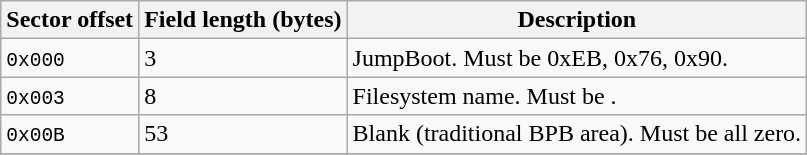<table class="wikitable">
<tr>
<th>Sector offset</th>
<th>Field length (bytes)</th>
<th>Description</th>
</tr>
<tr>
<td><code>0x000</code></td>
<td>3</td>
<td>JumpBoot. Must be 0xEB, 0x76, 0x90.</td>
</tr>
<tr>
<td><code>0x003</code></td>
<td>8</td>
<td>Filesystem name. Must be .</td>
</tr>
<tr>
<td><code>0x00B</code></td>
<td>53</td>
<td>Blank (traditional BPB area). Must be all zero.</td>
</tr>
<tr>
</tr>
</table>
